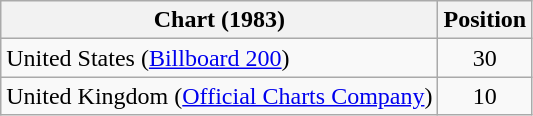<table class="wikitable">
<tr>
<th>Chart (1983)</th>
<th>Position</th>
</tr>
<tr>
<td>United States (<a href='#'>Billboard 200</a>)</td>
<td align="center">30</td>
</tr>
<tr>
<td>United Kingdom (<a href='#'>Official Charts Company</a>)</td>
<td align="center">10</td>
</tr>
</table>
